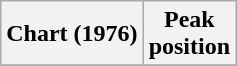<table class="wikitable plainrowheaders" style="text-align:center">
<tr>
<th scope="col">Chart (1976)</th>
<th scope="col">Peak<br>position</th>
</tr>
<tr>
</tr>
</table>
